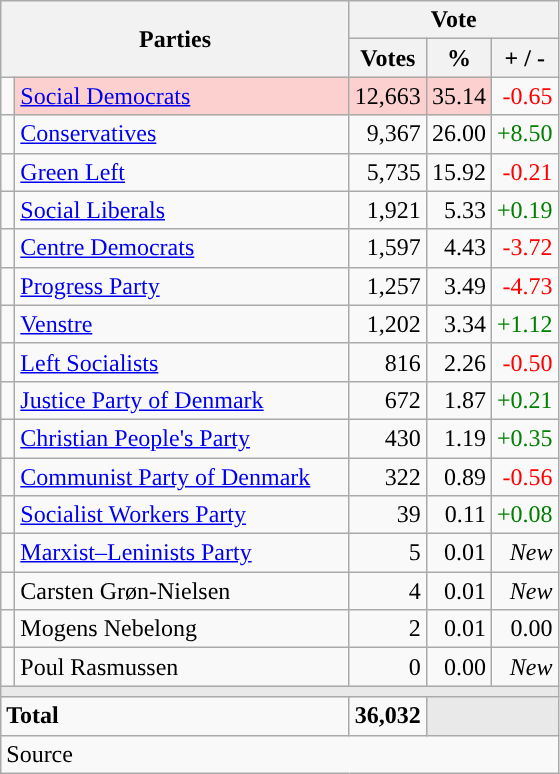<table class="wikitable" style="text-align:right;">
<tr>
<th style="text-align:centre;" rowspan="2" colspan="2" width="225">Parties</th>
<th colspan="3">Vote</th>
</tr>
<tr>
<th width="15">Votes</th>
<th width="15">%</th>
<th width="15">+ / -</th>
</tr>
<tr>
<td width="2" style="color:inherit;background:"></td>
<td bgcolor=#fbd0ce  align="left"><a href='#'>Social Democrats</a></td>
<td bgcolor=#fbd0ce>12,663</td>
<td bgcolor=#fbd0ce>35.14</td>
<td style=color:red;>-0.65</td>
</tr>
<tr>
<td width="2" style="color:inherit;background:"></td>
<td align="left"><a href='#'>Conservatives</a></td>
<td>9,367</td>
<td>26.00</td>
<td style=color:green;>+8.50</td>
</tr>
<tr>
<td width="2" style="color:inherit;background:"></td>
<td align="left"><a href='#'>Green Left</a></td>
<td>5,735</td>
<td>15.92</td>
<td style=color:red;>-0.21</td>
</tr>
<tr>
<td width="2" style="color:inherit;background:"></td>
<td align="left"><a href='#'>Social Liberals</a></td>
<td>1,921</td>
<td>5.33</td>
<td style=color:green;>+0.19</td>
</tr>
<tr>
<td width="2" style="color:inherit;background:"></td>
<td align="left"><a href='#'>Centre Democrats</a></td>
<td>1,597</td>
<td>4.43</td>
<td style=color:red;>-3.72</td>
</tr>
<tr>
<td width="2" style="color:inherit;background:"></td>
<td align="left"><a href='#'>Progress Party</a></td>
<td>1,257</td>
<td>3.49</td>
<td style=color:red;>-4.73</td>
</tr>
<tr>
<td width="2" style="color:inherit;background:"></td>
<td align="left"><a href='#'>Venstre</a></td>
<td>1,202</td>
<td>3.34</td>
<td style=color:green;>+1.12</td>
</tr>
<tr>
<td width="2" style="color:inherit;background:"></td>
<td align="left"><a href='#'>Left Socialists</a></td>
<td>816</td>
<td>2.26</td>
<td style=color:red;>-0.50</td>
</tr>
<tr>
<td width="2" style="color:inherit;background:"></td>
<td align="left"><a href='#'>Justice Party of Denmark</a></td>
<td>672</td>
<td>1.87</td>
<td style=color:green;>+0.21</td>
</tr>
<tr>
<td width="2" style="color:inherit;background:"></td>
<td align="left"><a href='#'>Christian People's Party</a></td>
<td>430</td>
<td>1.19</td>
<td style=color:green;>+0.35</td>
</tr>
<tr>
<td width="2" style="color:inherit;background:"></td>
<td align="left"><a href='#'>Communist Party of Denmark</a></td>
<td>322</td>
<td>0.89</td>
<td style=color:red;>-0.56</td>
</tr>
<tr>
<td width="2" style="color:inherit;background:"></td>
<td align="left"><a href='#'>Socialist Workers Party</a></td>
<td>39</td>
<td>0.11</td>
<td style=color:green;>+0.08</td>
</tr>
<tr>
<td width="2" style="color:inherit;background:"></td>
<td align="left"><a href='#'>Marxist–Leninists Party</a></td>
<td>5</td>
<td>0.01</td>
<td><em>New</em></td>
</tr>
<tr>
<td width="2" style="color:inherit;background:"></td>
<td align="left">Carsten Grøn-Nielsen</td>
<td>4</td>
<td>0.01</td>
<td><em>New</em></td>
</tr>
<tr>
<td width="2" style="color:inherit;background:"></td>
<td align="left">Mogens Nebelong</td>
<td>2</td>
<td>0.01</td>
<td>0.00</td>
</tr>
<tr>
<td width="2" style="color:inherit;background:"></td>
<td align="left">Poul Rasmussen</td>
<td>0</td>
<td>0.00</td>
<td><em>New</em></td>
</tr>
<tr>
<td colspan="7" bgcolor="#E9E9E9"></td>
</tr>
<tr>
<td align="left" colspan="2"><strong>Total</strong></td>
<td><strong>36,032</strong></td>
<td bgcolor="#E9E9E9" colspan="2"></td>
</tr>
<tr>
<td align="left" colspan="6">Source</td>
</tr>
</table>
